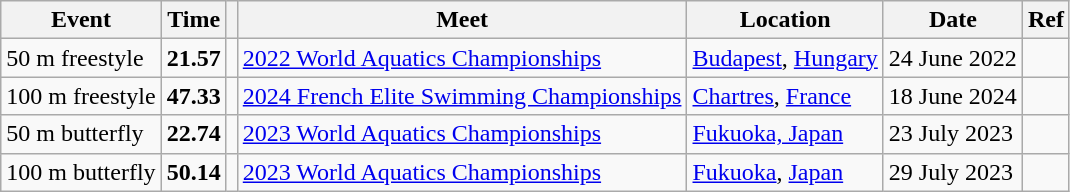<table class="wikitable">
<tr>
<th>Event</th>
<th>Time</th>
<th></th>
<th>Meet</th>
<th>Location</th>
<th>Date</th>
<th>Ref</th>
</tr>
<tr>
<td>50 m freestyle</td>
<td style="text-align:center;"><strong>21.57</strong></td>
<td></td>
<td><a href='#'>2022 World Aquatics Championships</a></td>
<td><a href='#'>Budapest</a>, <a href='#'>Hungary</a></td>
<td>24 June 2022</td>
<td style="text-align:center;"></td>
</tr>
<tr>
<td>100 m freestyle</td>
<td style="text-align:center;"><strong>47.33</strong></td>
<td></td>
<td><a href='#'>2024 French Elite Swimming Championships</a></td>
<td><a href='#'>Chartres</a>, <a href='#'>France</a></td>
<td>18 June 2024</td>
<td style="text-align:center;"></td>
</tr>
<tr>
<td>50 m butterfly</td>
<td style="text-align:center;"><strong>22.74</strong></td>
<td></td>
<td><a href='#'>2023 World Aquatics Championships</a></td>
<td><a href='#'>Fukuoka, Japan</a></td>
<td>23 July 2023</td>
<td style="text-align:center;"></td>
</tr>
<tr>
<td>100 m butterfly</td>
<td style="text-align:center;"><strong>50.14</strong></td>
<td></td>
<td><a href='#'>2023 World Aquatics Championships</a></td>
<td><a href='#'>Fukuoka</a>, <a href='#'>Japan</a></td>
<td>29 July 2023</td>
<td style="text-align:center;"></td>
</tr>
</table>
